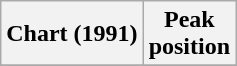<table class="wikitable plainrowheaders">
<tr>
<th>Chart (1991)</th>
<th>Peak<br>position</th>
</tr>
<tr>
</tr>
</table>
